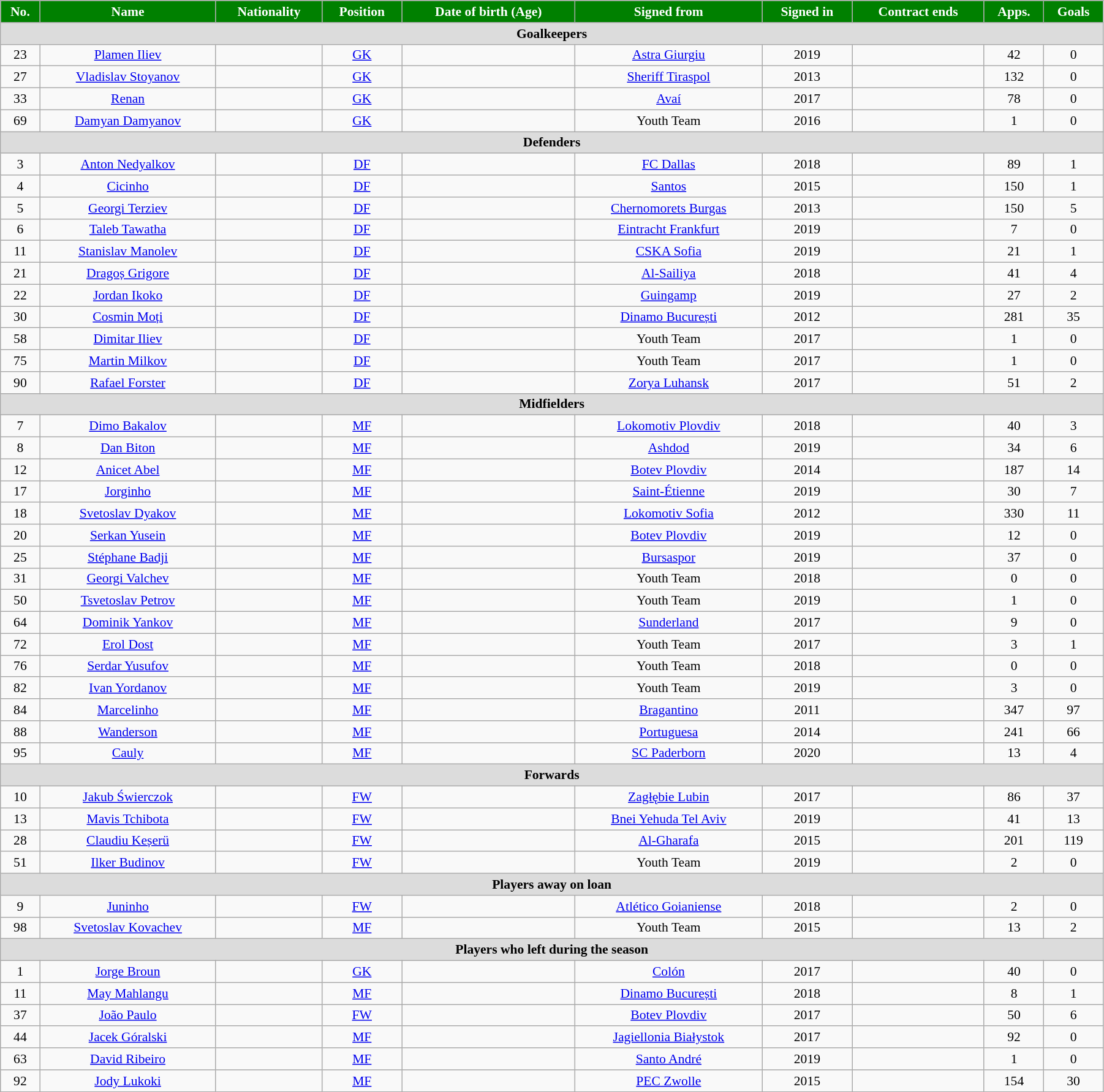<table class="wikitable"  style="text-align:center; font-size:90%; width:95%;">
<tr>
<th style="background:green; color:white; text-align:center;">No.</th>
<th style="background:green; color:white; text-align:center;">Name</th>
<th style="background:green; color:white; text-align:center;">Nationality</th>
<th style="background:green; color:white; text-align:center;">Position</th>
<th style="background:green; color:white; text-align:center;">Date of birth (Age)</th>
<th style="background:green; color:white; text-align:center;">Signed from</th>
<th style="background:green; color:white; text-align:center;">Signed in</th>
<th style="background:green; color:white; text-align:center;">Contract ends</th>
<th style="background:green; color:white; text-align:center;">Apps.</th>
<th style="background:green; color:white; text-align:center;">Goals</th>
</tr>
<tr>
<th colspan="11"  style="background:#dcdcdc; text-align:center;">Goalkeepers</th>
</tr>
<tr>
<td>23</td>
<td><a href='#'>Plamen Iliev</a></td>
<td></td>
<td><a href='#'>GK</a></td>
<td></td>
<td><a href='#'>Astra Giurgiu</a></td>
<td>2019</td>
<td></td>
<td>42</td>
<td>0</td>
</tr>
<tr>
<td>27</td>
<td><a href='#'>Vladislav Stoyanov</a></td>
<td></td>
<td><a href='#'>GK</a></td>
<td></td>
<td><a href='#'>Sheriff Tiraspol</a></td>
<td>2013</td>
<td></td>
<td>132</td>
<td>0</td>
</tr>
<tr>
<td>33</td>
<td><a href='#'>Renan</a></td>
<td></td>
<td><a href='#'>GK</a></td>
<td></td>
<td><a href='#'>Avaí</a></td>
<td>2017</td>
<td></td>
<td>78</td>
<td>0</td>
</tr>
<tr>
<td>69</td>
<td><a href='#'>Damyan Damyanov</a></td>
<td></td>
<td><a href='#'>GK</a></td>
<td></td>
<td>Youth Team</td>
<td>2016</td>
<td></td>
<td>1</td>
<td>0</td>
</tr>
<tr>
<th colspan="11"  style="background:#dcdcdc; text-align:center;">Defenders</th>
</tr>
<tr>
<td>3</td>
<td><a href='#'>Anton Nedyalkov</a></td>
<td></td>
<td><a href='#'>DF</a></td>
<td></td>
<td><a href='#'>FC Dallas</a></td>
<td>2018</td>
<td></td>
<td>89</td>
<td>1</td>
</tr>
<tr>
<td>4</td>
<td><a href='#'>Cicinho</a></td>
<td></td>
<td><a href='#'>DF</a></td>
<td></td>
<td><a href='#'>Santos</a></td>
<td>2015</td>
<td></td>
<td>150</td>
<td>1</td>
</tr>
<tr>
<td>5</td>
<td><a href='#'>Georgi Terziev</a></td>
<td></td>
<td><a href='#'>DF</a></td>
<td></td>
<td><a href='#'>Chernomorets Burgas</a></td>
<td>2013</td>
<td></td>
<td>150</td>
<td>5</td>
</tr>
<tr>
<td>6</td>
<td><a href='#'>Taleb Tawatha</a></td>
<td></td>
<td><a href='#'>DF</a></td>
<td></td>
<td><a href='#'>Eintracht Frankfurt</a></td>
<td>2019</td>
<td></td>
<td>7</td>
<td>0</td>
</tr>
<tr>
<td>11</td>
<td><a href='#'>Stanislav Manolev</a></td>
<td></td>
<td><a href='#'>DF</a></td>
<td></td>
<td><a href='#'>CSKA Sofia</a></td>
<td>2019</td>
<td></td>
<td>21</td>
<td>1</td>
</tr>
<tr>
<td>21</td>
<td><a href='#'>Dragoș Grigore</a></td>
<td></td>
<td><a href='#'>DF</a></td>
<td></td>
<td><a href='#'>Al-Sailiya</a></td>
<td>2018</td>
<td></td>
<td>41</td>
<td>4</td>
</tr>
<tr>
<td>22</td>
<td><a href='#'>Jordan Ikoko</a></td>
<td></td>
<td><a href='#'>DF</a></td>
<td></td>
<td><a href='#'>Guingamp</a></td>
<td>2019</td>
<td></td>
<td>27</td>
<td>2</td>
</tr>
<tr>
<td>30</td>
<td><a href='#'>Cosmin Moți</a></td>
<td></td>
<td><a href='#'>DF</a></td>
<td></td>
<td><a href='#'>Dinamo București</a></td>
<td>2012</td>
<td></td>
<td>281</td>
<td>35</td>
</tr>
<tr>
<td>58</td>
<td><a href='#'>Dimitar Iliev</a></td>
<td></td>
<td><a href='#'>DF</a></td>
<td></td>
<td>Youth Team</td>
<td>2017</td>
<td></td>
<td>1</td>
<td>0</td>
</tr>
<tr>
<td>75</td>
<td><a href='#'>Martin Milkov</a></td>
<td></td>
<td><a href='#'>DF</a></td>
<td></td>
<td>Youth Team</td>
<td>2017</td>
<td></td>
<td>1</td>
<td>0</td>
</tr>
<tr>
<td>90</td>
<td><a href='#'>Rafael Forster</a></td>
<td></td>
<td><a href='#'>DF</a></td>
<td></td>
<td><a href='#'>Zorya Luhansk</a></td>
<td>2017</td>
<td></td>
<td>51</td>
<td>2</td>
</tr>
<tr>
<th colspan="11"  style="background:#dcdcdc; text-align:center;">Midfielders</th>
</tr>
<tr>
<td>7</td>
<td><a href='#'>Dimo Bakalov</a></td>
<td></td>
<td><a href='#'>MF</a></td>
<td></td>
<td><a href='#'>Lokomotiv Plovdiv</a></td>
<td>2018</td>
<td></td>
<td>40</td>
<td>3</td>
</tr>
<tr>
<td>8</td>
<td><a href='#'>Dan Biton</a></td>
<td></td>
<td><a href='#'>MF</a></td>
<td></td>
<td><a href='#'>Ashdod</a></td>
<td>2019</td>
<td></td>
<td>34</td>
<td>6</td>
</tr>
<tr>
<td>12</td>
<td><a href='#'>Anicet Abel</a></td>
<td></td>
<td><a href='#'>MF</a></td>
<td></td>
<td><a href='#'>Botev Plovdiv</a></td>
<td>2014</td>
<td></td>
<td>187</td>
<td>14</td>
</tr>
<tr>
<td>17</td>
<td><a href='#'>Jorginho</a></td>
<td></td>
<td><a href='#'>MF</a></td>
<td></td>
<td><a href='#'>Saint-Étienne</a></td>
<td>2019</td>
<td></td>
<td>30</td>
<td>7</td>
</tr>
<tr>
<td>18</td>
<td><a href='#'>Svetoslav Dyakov</a></td>
<td></td>
<td><a href='#'>MF</a></td>
<td></td>
<td><a href='#'>Lokomotiv Sofia</a></td>
<td>2012</td>
<td></td>
<td>330</td>
<td>11</td>
</tr>
<tr>
<td>20</td>
<td><a href='#'>Serkan Yusein</a></td>
<td></td>
<td><a href='#'>MF</a></td>
<td></td>
<td><a href='#'>Botev Plovdiv</a></td>
<td>2019</td>
<td></td>
<td>12</td>
<td>0</td>
</tr>
<tr>
<td>25</td>
<td><a href='#'>Stéphane Badji</a></td>
<td></td>
<td><a href='#'>MF</a></td>
<td></td>
<td><a href='#'>Bursaspor</a></td>
<td>2019</td>
<td></td>
<td>37</td>
<td>0</td>
</tr>
<tr>
<td>31</td>
<td><a href='#'>Georgi Valchev</a></td>
<td></td>
<td><a href='#'>MF</a></td>
<td></td>
<td>Youth Team</td>
<td>2018</td>
<td></td>
<td>0</td>
<td>0</td>
</tr>
<tr>
<td>50</td>
<td><a href='#'>Tsvetoslav Petrov</a></td>
<td></td>
<td><a href='#'>MF</a></td>
<td></td>
<td>Youth Team</td>
<td>2019</td>
<td></td>
<td>1</td>
<td>0</td>
</tr>
<tr>
<td>64</td>
<td><a href='#'>Dominik Yankov</a></td>
<td></td>
<td><a href='#'>MF</a></td>
<td></td>
<td><a href='#'>Sunderland</a></td>
<td>2017</td>
<td></td>
<td>9</td>
<td>0</td>
</tr>
<tr>
<td>72</td>
<td><a href='#'>Erol Dost</a></td>
<td></td>
<td><a href='#'>MF</a></td>
<td></td>
<td>Youth Team</td>
<td>2017</td>
<td></td>
<td>3</td>
<td>1</td>
</tr>
<tr>
<td>76</td>
<td><a href='#'>Serdar Yusufov</a></td>
<td></td>
<td><a href='#'>MF</a></td>
<td></td>
<td>Youth Team</td>
<td>2018</td>
<td></td>
<td>0</td>
<td>0</td>
</tr>
<tr>
<td>82</td>
<td><a href='#'>Ivan Yordanov</a></td>
<td></td>
<td><a href='#'>MF</a></td>
<td></td>
<td>Youth Team</td>
<td>2019</td>
<td></td>
<td>3</td>
<td>0</td>
</tr>
<tr>
<td>84</td>
<td><a href='#'>Marcelinho</a></td>
<td></td>
<td><a href='#'>MF</a></td>
<td></td>
<td><a href='#'>Bragantino</a></td>
<td>2011</td>
<td></td>
<td>347</td>
<td>97</td>
</tr>
<tr>
<td>88</td>
<td><a href='#'>Wanderson</a></td>
<td></td>
<td><a href='#'>MF</a></td>
<td></td>
<td><a href='#'>Portuguesa</a></td>
<td>2014</td>
<td></td>
<td>241</td>
<td>66</td>
</tr>
<tr>
<td>95</td>
<td><a href='#'>Cauly</a></td>
<td></td>
<td><a href='#'>MF</a></td>
<td></td>
<td><a href='#'>SC Paderborn</a></td>
<td>2020</td>
<td></td>
<td>13</td>
<td>4</td>
</tr>
<tr>
<th colspan="11"  style="background:#dcdcdc; text-align:center;">Forwards</th>
</tr>
<tr>
<td>10</td>
<td><a href='#'>Jakub Świerczok</a></td>
<td></td>
<td><a href='#'>FW</a></td>
<td></td>
<td><a href='#'>Zagłębie Lubin</a></td>
<td>2017</td>
<td></td>
<td>86</td>
<td>37</td>
</tr>
<tr>
<td>13</td>
<td><a href='#'>Mavis Tchibota</a></td>
<td></td>
<td><a href='#'>FW</a></td>
<td></td>
<td><a href='#'>Bnei Yehuda Tel Aviv</a></td>
<td>2019</td>
<td></td>
<td>41</td>
<td>13</td>
</tr>
<tr>
<td>28</td>
<td><a href='#'>Claudiu Keșerü</a></td>
<td></td>
<td><a href='#'>FW</a></td>
<td></td>
<td><a href='#'>Al-Gharafa</a></td>
<td>2015</td>
<td></td>
<td>201</td>
<td>119</td>
</tr>
<tr>
<td>51</td>
<td><a href='#'>Ilker Budinov</a></td>
<td></td>
<td><a href='#'>FW</a></td>
<td></td>
<td>Youth Team</td>
<td>2019</td>
<td></td>
<td>2</td>
<td>0</td>
</tr>
<tr>
<th colspan="11"  style="background:#dcdcdc; text-align:center;">Players away on loan</th>
</tr>
<tr>
<td>9</td>
<td><a href='#'>Juninho</a></td>
<td></td>
<td><a href='#'>FW</a></td>
<td></td>
<td><a href='#'>Atlético Goianiense</a></td>
<td>2018</td>
<td></td>
<td>2</td>
<td>0</td>
</tr>
<tr>
<td>98</td>
<td><a href='#'>Svetoslav Kovachev</a></td>
<td></td>
<td><a href='#'>MF</a></td>
<td></td>
<td>Youth Team</td>
<td>2015</td>
<td></td>
<td>13</td>
<td>2</td>
</tr>
<tr>
<th colspan="11"  style="background:#dcdcdc; text-align:center;">Players who left during the season</th>
</tr>
<tr>
<td>1</td>
<td><a href='#'>Jorge Broun</a></td>
<td></td>
<td><a href='#'>GK</a></td>
<td></td>
<td><a href='#'>Colón</a></td>
<td>2017</td>
<td></td>
<td>40</td>
<td>0</td>
</tr>
<tr>
<td>11</td>
<td><a href='#'>May Mahlangu</a></td>
<td></td>
<td><a href='#'>MF</a></td>
<td></td>
<td><a href='#'>Dinamo București</a></td>
<td>2018</td>
<td></td>
<td>8</td>
<td>1</td>
</tr>
<tr>
<td>37</td>
<td><a href='#'>João Paulo</a></td>
<td></td>
<td><a href='#'>FW</a></td>
<td></td>
<td><a href='#'>Botev Plovdiv</a></td>
<td>2017</td>
<td></td>
<td>50</td>
<td>6</td>
</tr>
<tr>
<td>44</td>
<td><a href='#'>Jacek Góralski</a></td>
<td></td>
<td><a href='#'>MF</a></td>
<td></td>
<td><a href='#'>Jagiellonia Białystok</a></td>
<td>2017</td>
<td></td>
<td>92</td>
<td>0</td>
</tr>
<tr>
<td>63</td>
<td><a href='#'>David Ribeiro</a></td>
<td></td>
<td><a href='#'>MF</a></td>
<td></td>
<td><a href='#'>Santo André</a></td>
<td>2019</td>
<td></td>
<td>1</td>
<td>0</td>
</tr>
<tr>
<td>92</td>
<td><a href='#'>Jody Lukoki</a></td>
<td></td>
<td><a href='#'>MF</a></td>
<td></td>
<td><a href='#'>PEC Zwolle</a></td>
<td>2015</td>
<td></td>
<td>154</td>
<td>30</td>
</tr>
</table>
